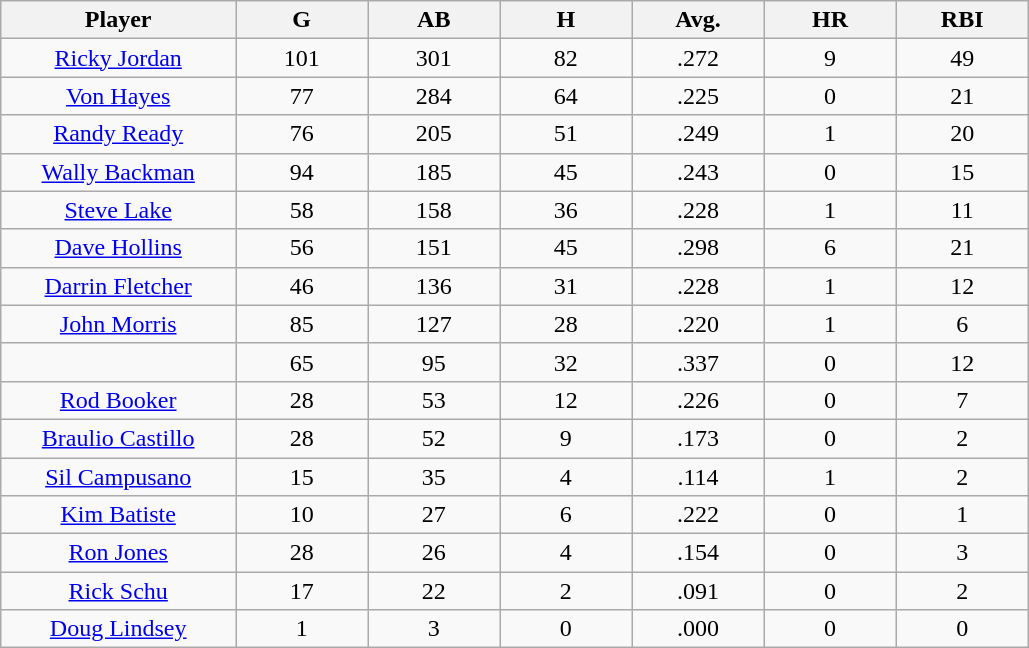<table class="wikitable sortable">
<tr>
<th bgcolor="#DDDDFF" width="16%">Player</th>
<th bgcolor="#DDDDFF" width="9%">G</th>
<th bgcolor="#DDDDFF" width="9%">AB</th>
<th bgcolor="#DDDDFF" width="9%">H</th>
<th bgcolor="#DDDDFF" width="9%">Avg.</th>
<th bgcolor="#DDDDFF" width="9%">HR</th>
<th bgcolor="#DDDDFF" width="9%">RBI</th>
</tr>
<tr align="center">
<td><a href='#'>Ricky Jordan</a></td>
<td>101</td>
<td>301</td>
<td>82</td>
<td>.272</td>
<td>9</td>
<td>49</td>
</tr>
<tr align=center>
<td><a href='#'>Von Hayes</a></td>
<td>77</td>
<td>284</td>
<td>64</td>
<td>.225</td>
<td>0</td>
<td>21</td>
</tr>
<tr align=center>
<td><a href='#'>Randy Ready</a></td>
<td>76</td>
<td>205</td>
<td>51</td>
<td>.249</td>
<td>1</td>
<td>20</td>
</tr>
<tr align=center>
<td><a href='#'>Wally Backman</a></td>
<td>94</td>
<td>185</td>
<td>45</td>
<td>.243</td>
<td>0</td>
<td>15</td>
</tr>
<tr align=center>
<td><a href='#'>Steve Lake</a></td>
<td>58</td>
<td>158</td>
<td>36</td>
<td>.228</td>
<td>1</td>
<td>11</td>
</tr>
<tr align=center>
<td><a href='#'>Dave Hollins</a></td>
<td>56</td>
<td>151</td>
<td>45</td>
<td>.298</td>
<td>6</td>
<td>21</td>
</tr>
<tr align=center>
<td><a href='#'>Darrin Fletcher</a></td>
<td>46</td>
<td>136</td>
<td>31</td>
<td>.228</td>
<td>1</td>
<td>12</td>
</tr>
<tr align=center>
<td><a href='#'>John Morris</a></td>
<td>85</td>
<td>127</td>
<td>28</td>
<td>.220</td>
<td>1</td>
<td>6</td>
</tr>
<tr align=center>
<td></td>
<td>65</td>
<td>95</td>
<td>32</td>
<td>.337</td>
<td>0</td>
<td>12</td>
</tr>
<tr align="center">
<td><a href='#'>Rod Booker</a></td>
<td>28</td>
<td>53</td>
<td>12</td>
<td>.226</td>
<td>0</td>
<td>7</td>
</tr>
<tr align=center>
<td><a href='#'>Braulio Castillo</a></td>
<td>28</td>
<td>52</td>
<td>9</td>
<td>.173</td>
<td>0</td>
<td>2</td>
</tr>
<tr align=center>
<td><a href='#'>Sil Campusano</a></td>
<td>15</td>
<td>35</td>
<td>4</td>
<td>.114</td>
<td>1</td>
<td>2</td>
</tr>
<tr align=center>
<td><a href='#'>Kim Batiste</a></td>
<td>10</td>
<td>27</td>
<td>6</td>
<td>.222</td>
<td>0</td>
<td>1</td>
</tr>
<tr align=center>
<td><a href='#'>Ron Jones</a></td>
<td>28</td>
<td>26</td>
<td>4</td>
<td>.154</td>
<td>0</td>
<td>3</td>
</tr>
<tr align=center>
<td><a href='#'>Rick Schu</a></td>
<td>17</td>
<td>22</td>
<td>2</td>
<td>.091</td>
<td>0</td>
<td>2</td>
</tr>
<tr align=center>
<td><a href='#'>Doug Lindsey</a></td>
<td>1</td>
<td>3</td>
<td>0</td>
<td>.000</td>
<td>0</td>
<td>0</td>
</tr>
</table>
